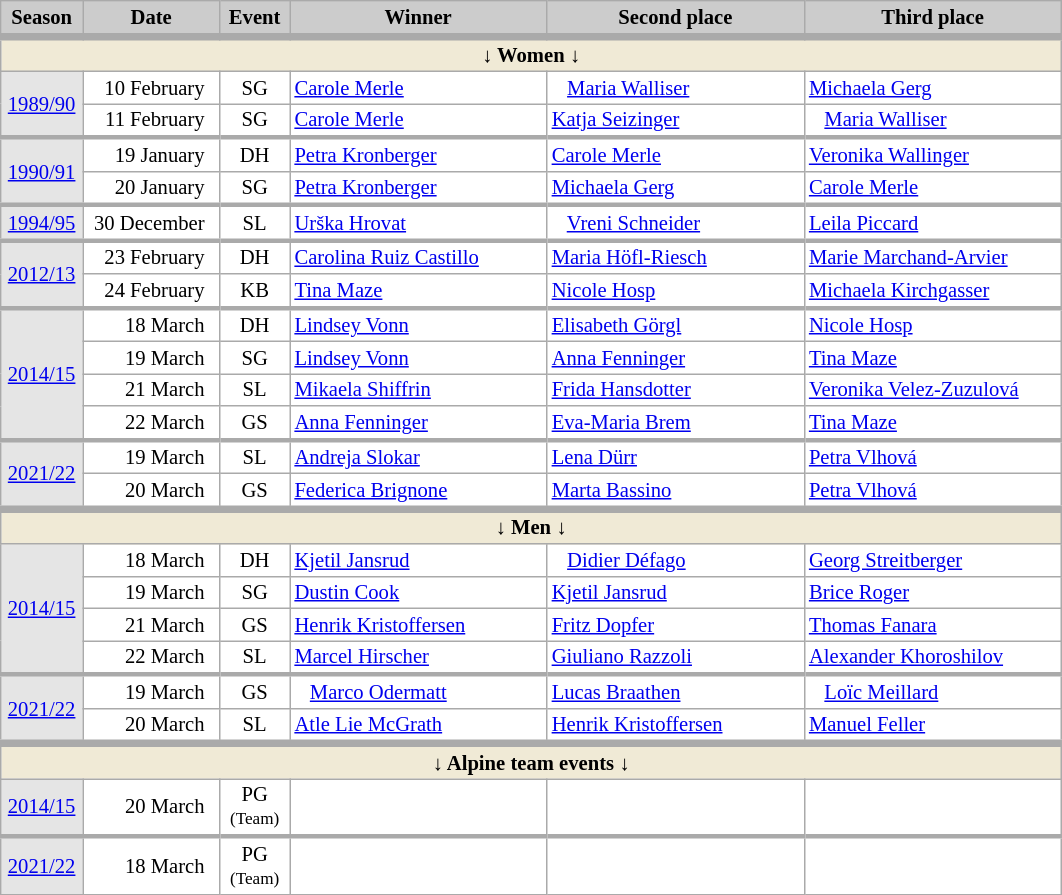<table class="wikitable plainrowheaders" style="background:#fff; font-size:86%; line-height:15px; border:grey solid 1px; border-collapse:collapse;">
<tr style="background:#ccc; text-align:center;">
<th style="background:#ccc;" width="48">Season</th>
<th style="background:#ccc;" width="85">Date</th>
<th style="background:#ccc;" width="40">Event</th>
<th style="background:#ccc;" width="165">Winner</th>
<th style="background:#ccc;" width="165">Second place</th>
<th style="background:#ccc;" width="165">Third place</th>
</tr>
<tr>
<td align=center colspan=6 bgcolor=#F0EAD6 style="border-top-width:5px"><strong>↓ Women ↓</strong></td>
</tr>
<tr>
<td align=center bgcolor=#E5E5E5 rowspan=2><a href='#'>1989/90</a></td>
<td align=right>10 February  </td>
<td align=center>SG</td>
<td> <a href='#'>Carole Merle</a></td>
<td>   <a href='#'>Maria Walliser</a></td>
<td> <a href='#'>Michaela Gerg</a></td>
</tr>
<tr>
<td align=right>11 February  </td>
<td align=center>SG</td>
<td> <a href='#'>Carole Merle</a></td>
<td> <a href='#'>Katja Seizinger</a></td>
<td>   <a href='#'>Maria Walliser</a></td>
</tr>
<tr>
<td align=center bgcolor=#E5E5E5 rowspan=2 style="border-top-width:3px"><a href='#'>1990/91</a></td>
<td align=right style="border-top-width:3px">19 January  </td>
<td align=center style="border-top-width:3px">DH</td>
<td style="border-top-width:3px"> <a href='#'>Petra Kronberger</a></td>
<td style="border-top-width:3px"> <a href='#'>Carole Merle</a></td>
<td style="border-top-width:3px"> <a href='#'>Veronika Wallinger</a></td>
</tr>
<tr>
<td align=right>20 January  </td>
<td align=center>SG</td>
<td> <a href='#'>Petra Kronberger</a></td>
<td> <a href='#'>Michaela Gerg</a></td>
<td> <a href='#'>Carole Merle</a></td>
</tr>
<tr>
<td align=center bgcolor=#E5E5E5 style="border-top-width:3px"><a href='#'>1994/95</a></td>
<td align=right style="border-top-width:3px">30 December  </td>
<td align=center style="border-top-width:3px">SL</td>
<td style="border-top-width:3px"> <a href='#'>Urška Hrovat</a></td>
<td style="border-top-width:3px">   <a href='#'>Vreni Schneider</a></td>
<td style="border-top-width:3px"> <a href='#'>Leila Piccard</a></td>
</tr>
<tr>
<td align=center bgcolor=#E5E5E5 rowspan=2 style="border-top-width:3px"><a href='#'>2012/13</a></td>
<td align=right style="border-top-width:3px">23 February  </td>
<td align=center style="border-top-width:3px">DH</td>
<td style="border-top-width:3px"> <a href='#'>Carolina Ruiz Castillo</a></td>
<td style="border-top-width:3px"> <a href='#'>Maria Höfl-Riesch</a></td>
<td style="border-top-width:3px"> <a href='#'>Marie Marchand-Arvier</a></td>
</tr>
<tr>
<td align=right>24 February  </td>
<td align=center>KB</td>
<td> <a href='#'>Tina Maze</a></td>
<td> <a href='#'>Nicole Hosp</a></td>
<td> <a href='#'>Michaela Kirchgasser</a></td>
</tr>
<tr>
<td align=center bgcolor=#E5E5E5 rowspan=4 style="border-top-width:3px"><a href='#'>2014/15</a></td>
<td align=right style="border-top-width:3px">18 March  </td>
<td align=center style="border-top-width:3px">DH</td>
<td style="border-top-width:3px"> <a href='#'>Lindsey Vonn</a></td>
<td style="border-top-width:3px"> <a href='#'>Elisabeth Görgl</a></td>
<td style="border-top-width:3px"> <a href='#'>Nicole Hosp</a></td>
</tr>
<tr>
<td align=right>19 March  </td>
<td align=center>SG</td>
<td> <a href='#'>Lindsey Vonn</a></td>
<td> <a href='#'>Anna Fenninger</a></td>
<td> <a href='#'>Tina Maze</a></td>
</tr>
<tr>
<td align=right>21 March  </td>
<td align=center>SL</td>
<td> <a href='#'>Mikaela Shiffrin</a></td>
<td> <a href='#'>Frida Hansdotter</a></td>
<td> <a href='#'>Veronika Velez-Zuzulová</a></td>
</tr>
<tr>
<td align=right>22 March  </td>
<td align=center>GS</td>
<td> <a href='#'>Anna Fenninger</a></td>
<td> <a href='#'>Eva-Maria Brem</a></td>
<td><a href='#'>Tina Maze</a></td>
</tr>
<tr>
<td align=center bgcolor=#E5E5E5 rowspan=2 style="border-top-width:3px"><a href='#'>2021/22</a></td>
<td align=right style="border-top-width:3px">19 March  </td>
<td align=center style="border-top-width:3px">SL</td>
<td style="border-top-width:3px"> <a href='#'>Andreja Slokar</a></td>
<td style="border-top-width:3px"> <a href='#'>Lena Dürr</a></td>
<td style="border-top-width:3px"> <a href='#'>Petra Vlhová</a></td>
</tr>
<tr>
<td align=right>20 March  </td>
<td align=center>GS</td>
<td> <a href='#'>Federica Brignone</a></td>
<td> <a href='#'>Marta Bassino</a></td>
<td> <a href='#'>Petra Vlhová</a></td>
</tr>
<tr>
<td align=center colspan=6 bgcolor=#F0EAD6 style="border-top-width:5px"><strong>↓ Men ↓</strong></td>
</tr>
<tr>
<td align=center bgcolor=#E5E5E5 rowspan=4><a href='#'>2014/15</a></td>
<td align=right>18 March  </td>
<td align=center>DH</td>
<td> <a href='#'>Kjetil Jansrud</a></td>
<td>   <a href='#'>Didier Défago</a></td>
<td> <a href='#'>Georg Streitberger</a></td>
</tr>
<tr>
<td align=right>19 March  </td>
<td align=center>SG</td>
<td> <a href='#'>Dustin Cook</a></td>
<td> <a href='#'>Kjetil Jansrud</a></td>
<td> <a href='#'>Brice Roger</a></td>
</tr>
<tr>
<td align=right>21 March  </td>
<td align=center>GS</td>
<td> <a href='#'>Henrik Kristoffersen</a></td>
<td> <a href='#'>Fritz Dopfer</a></td>
<td> <a href='#'>Thomas Fanara</a></td>
</tr>
<tr>
<td align=right>22 March  </td>
<td align=center>SL</td>
<td> <a href='#'>Marcel Hirscher</a></td>
<td> <a href='#'>Giuliano Razzoli</a></td>
<td> <a href='#'>Alexander Khoroshilov</a></td>
</tr>
<tr>
<td align=center bgcolor=#E5E5E5 rowspan=2 style="border-top-width:3px"><a href='#'>2021/22</a></td>
<td align=right style="border-top-width:3px">19 March  </td>
<td align=center style="border-top-width:3px">GS</td>
<td style="border-top-width:3px">   <a href='#'>Marco Odermatt</a></td>
<td style="border-top-width:3px"> <a href='#'>Lucas Braathen</a></td>
<td style="border-top-width:3px">   <a href='#'>Loïc Meillard</a></td>
</tr>
<tr>
<td align=right>20 March  </td>
<td align=center>SL</td>
<td> <a href='#'>Atle Lie McGrath</a></td>
<td> <a href='#'>Henrik Kristoffersen</a></td>
<td> <a href='#'>Manuel Feller</a></td>
</tr>
<tr>
<td align=center colspan=6 bgcolor=#F0EAD6 style="border-top-width:5px"><strong>↓ Alpine team events ↓</strong></td>
</tr>
<tr>
<td align=center bgcolor=#E5E5E5><a href='#'>2014/15</a></td>
<td align=right>20 March  </td>
<td align=center>PG<br><small>(Team)</small></td>
<td></td>
<td></td>
<td></td>
</tr>
<tr>
<td align=center bgcolor=#E5E5E5 style="border-top-width:3px"><a href='#'>2021/22</a></td>
<td align=right style="border-top-width:3px">18 March  </td>
<td align=center style="border-top-width:3px">PG<br><small>(Team)</small></td>
<td style="border-top-width:3px"></td>
<td style="border-top-width:3px"></td>
<td style="border-top-width:3px"></td>
</tr>
</table>
